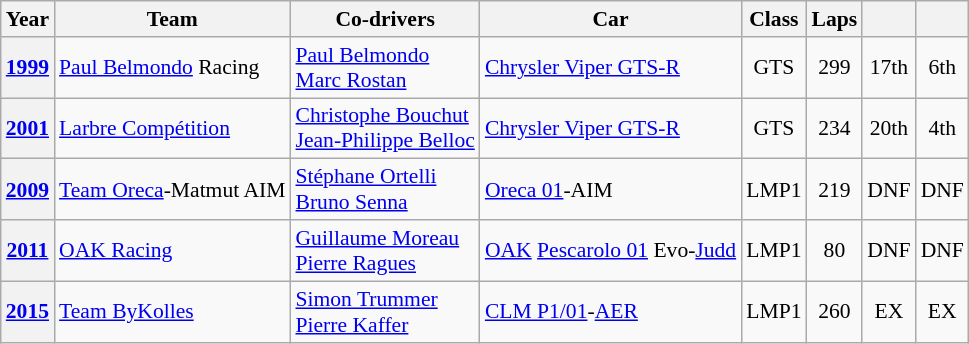<table class="wikitable" style="text-align:center; font-size:90%">
<tr>
<th>Year</th>
<th>Team</th>
<th>Co-drivers</th>
<th>Car</th>
<th>Class</th>
<th>Laps</th>
<th></th>
<th></th>
</tr>
<tr>
<th><a href='#'>1999</a></th>
<td align="left" nowrap> <a href='#'>Paul Belmondo</a> Racing</td>
<td align="left" nowrap> <a href='#'>Paul Belmondo</a><br> <a href='#'>Marc Rostan</a></td>
<td align="left" nowrap><a href='#'>Chrysler Viper GTS-R</a></td>
<td>GTS</td>
<td>299</td>
<td>17th</td>
<td>6th</td>
</tr>
<tr>
<th><a href='#'>2001</a></th>
<td align="left" nowrap> <a href='#'>Larbre Compétition</a></td>
<td align="left" nowrap> <a href='#'>Christophe Bouchut</a><br> <a href='#'>Jean-Philippe Belloc</a></td>
<td align="left" nowrap><a href='#'>Chrysler Viper GTS-R</a></td>
<td>GTS</td>
<td>234</td>
<td>20th</td>
<td>4th</td>
</tr>
<tr>
<th><a href='#'>2009</a></th>
<td align="left" nowrap> <a href='#'>Team Oreca</a>-Matmut AIM</td>
<td align="left" nowrap> <a href='#'>Stéphane Ortelli</a><br> <a href='#'>Bruno Senna</a></td>
<td align="left" nowrap><a href='#'>Oreca 01</a>-AIM</td>
<td>LMP1</td>
<td>219</td>
<td>DNF</td>
<td>DNF</td>
</tr>
<tr>
<th><a href='#'>2011</a></th>
<td align="left" nowrap> <a href='#'>OAK Racing</a></td>
<td align="left" nowrap> <a href='#'>Guillaume Moreau</a><br> <a href='#'>Pierre Ragues</a></td>
<td align="left" nowrap><a href='#'>OAK</a> <a href='#'>Pescarolo 01</a> Evo-<a href='#'>Judd</a></td>
<td>LMP1</td>
<td>80</td>
<td>DNF</td>
<td>DNF</td>
</tr>
<tr>
<th><a href='#'>2015</a></th>
<td align="left" nowrap> <a href='#'>Team ByKolles</a></td>
<td align="left" nowrap> <a href='#'>Simon Trummer</a><br> <a href='#'>Pierre Kaffer</a></td>
<td align="left" nowrap><a href='#'>CLM P1/01</a>-<a href='#'>AER</a></td>
<td>LMP1</td>
<td>260</td>
<td>EX</td>
<td>EX</td>
</tr>
</table>
